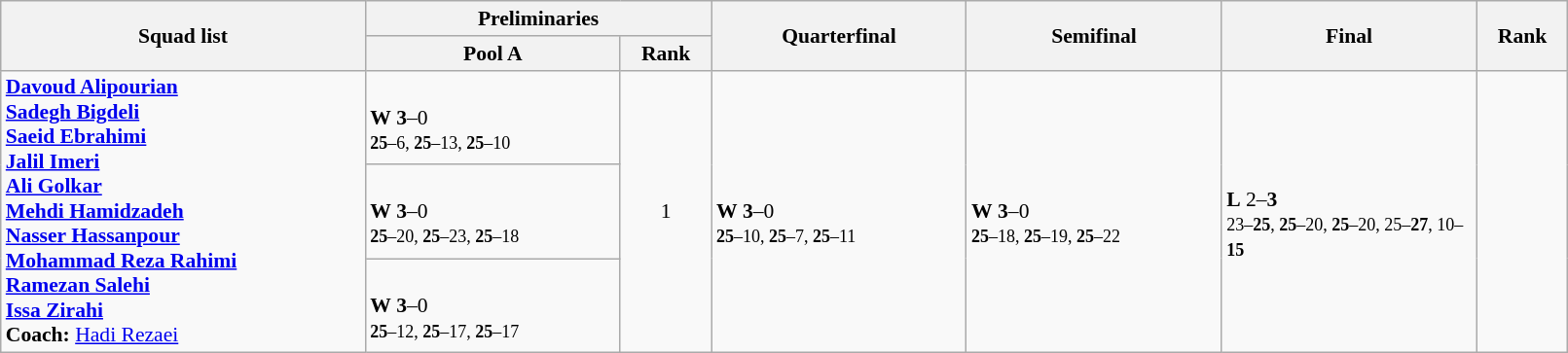<table class="wikitable" width="85%" style="text-align:left; font-size:90%">
<tr>
<th rowspan="2" width="20%">Squad list</th>
<th colspan="2">Preliminaries</th>
<th rowspan="2" width="14%">Quarterfinal</th>
<th rowspan="2" width="14%">Semifinal</th>
<th rowspan="2" width="14%">Final</th>
<th rowspan="2" width="5%">Rank</th>
</tr>
<tr>
<th width="14%">Pool A</th>
<th width="5%">Rank</th>
</tr>
<tr>
<td rowspan="3"><strong><a href='#'>Davoud Alipourian</a><br><a href='#'>Sadegh Bigdeli</a><br><a href='#'>Saeid Ebrahimi</a><br><a href='#'>Jalil Imeri</a><br><a href='#'>Ali Golkar</a><br><a href='#'>Mehdi Hamidzadeh</a><br><a href='#'>Nasser Hassanpour</a><br><a href='#'>Mohammad Reza Rahimi</a><br><a href='#'>Ramezan Salehi</a><br><a href='#'>Issa Zirahi</a><br>Coach:</strong> <a href='#'>Hadi Rezaei</a></td>
<td><br><strong>W</strong> <strong>3</strong>–0<br><small><strong>25</strong>–6, <strong>25</strong>–13, <strong>25</strong>–10</small></td>
<td rowspan="3" align=center>1 <strong></strong></td>
<td rowspan="3"><br><strong>W</strong> <strong>3</strong>–0<br><small><strong>25</strong>–10, <strong>25</strong>–7, <strong>25</strong>–11</small></td>
<td rowspan="3"><br><strong>W</strong> <strong>3</strong>–0<br><small><strong>25</strong>–18, <strong>25</strong>–19, <strong>25</strong>–22</small></td>
<td rowspan="3"><br><strong>L</strong> 2–<strong>3</strong><br><small>23–<strong>25</strong>, <strong>25</strong>–20, <strong>25</strong>–20, 25–<strong>27</strong>, 10–<strong>15</strong></small></td>
<td rowspan="3" align="center"></td>
</tr>
<tr>
<td><br><strong>W</strong> <strong>3</strong>–0<br><small><strong>25</strong>–20, <strong>25</strong>–23, <strong>25</strong>–18</small></td>
</tr>
<tr>
<td><br><strong>W</strong> <strong>3</strong>–0<br><small><strong>25</strong>–12, <strong>25</strong>–17, <strong>25</strong>–17</small></td>
</tr>
</table>
